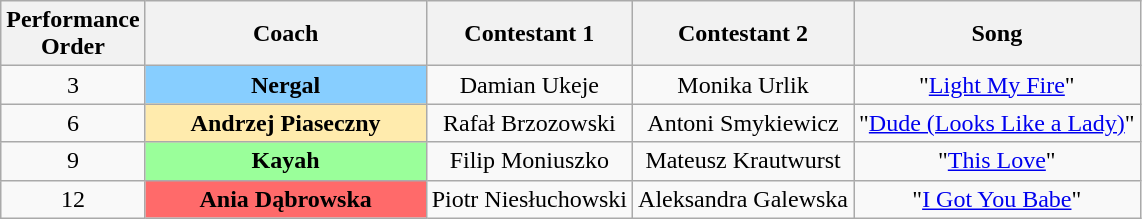<table class="wikitable sortable" style="text-align: center; width: auto;">
<tr class="hintergrundfarbe5">
<th>Performance <br>Order</th>
<th>Coach</th>
<th>Contestant 1</th>
<th>Contestant 2</th>
<th>Song</th>
</tr>
<tr>
<td>3</td>
<th style="background:#87ceff; width:180px;">Nergal</th>
<td>Damian Ukeje</td>
<td>Monika Urlik</td>
<td>"<a href='#'>Light My Fire</a>"</td>
</tr>
<tr>
<td>6</td>
<th style="background:#ffebad; width:180px;">Andrzej Piaseczny</th>
<td>Rafał Brzozowski</td>
<td>Antoni Smykiewicz</td>
<td>"<a href='#'>Dude (Looks Like a Lady)</a>"</td>
</tr>
<tr>
<td>9</td>
<th style="background:#9aff9a; width:180px;">Kayah</th>
<td>Filip Moniuszko</td>
<td>Mateusz Krautwurst</td>
<td>"<a href='#'>This Love</a>"</td>
</tr>
<tr>
<td>12</td>
<th style="background:#ff6a6a; width:180px;">Ania Dąbrowska</th>
<td>Piotr Niesłuchowski</td>
<td>Aleksandra Galewska</td>
<td>"<a href='#'>I Got You Babe</a>"</td>
</tr>
</table>
